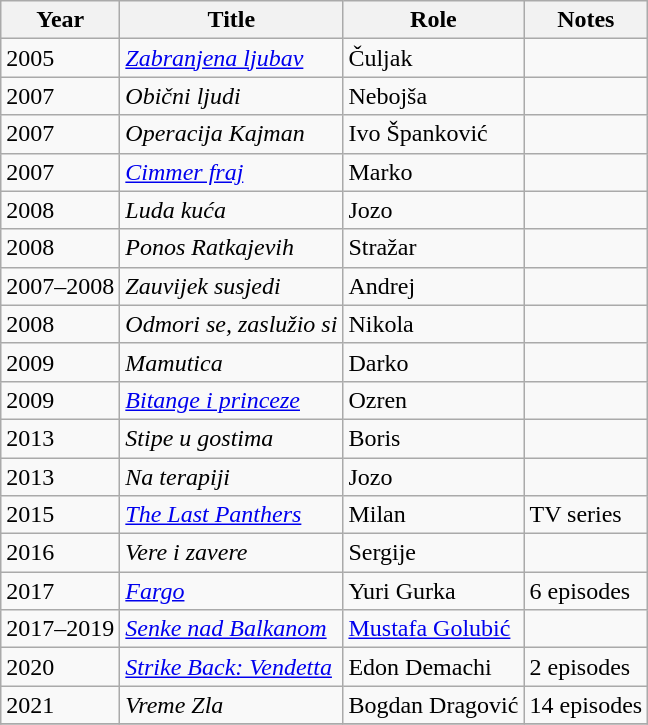<table class="wikitable sortable">
<tr>
<th>Year</th>
<th>Title</th>
<th>Role</th>
<th>Notes</th>
</tr>
<tr>
<td>2005</td>
<td><em><a href='#'>Zabranjena ljubav</a></em></td>
<td>Čuljak</td>
<td></td>
</tr>
<tr>
<td>2007</td>
<td><em>Obični ljudi </em></td>
<td>Nebojša</td>
<td></td>
</tr>
<tr>
<td>2007</td>
<td><em>Operacija Kajman</em></td>
<td>Ivo Španković</td>
<td></td>
</tr>
<tr>
<td>2007</td>
<td><em><a href='#'>Cimmer fraj</a></em></td>
<td>Marko</td>
<td></td>
</tr>
<tr>
<td>2008</td>
<td><em>Luda kuća</em></td>
<td>Jozo</td>
<td></td>
</tr>
<tr>
<td>2008</td>
<td><em>Ponos Ratkajevih </em></td>
<td>Stražar</td>
<td></td>
</tr>
<tr>
<td>2007–2008</td>
<td><em>Zauvijek susjedi </em></td>
<td>Andrej</td>
<td></td>
</tr>
<tr>
<td>2008</td>
<td><em>Odmori se, zaslužio si </em></td>
<td>Nikola</td>
<td></td>
</tr>
<tr>
<td>2009</td>
<td><em>Mamutica</em></td>
<td>Darko</td>
<td></td>
</tr>
<tr>
<td>2009</td>
<td><em><a href='#'>Bitange i princeze</a></em></td>
<td>Ozren</td>
<td></td>
</tr>
<tr>
<td>2013</td>
<td><em>Stipe u gostima</em></td>
<td>Boris</td>
<td></td>
</tr>
<tr>
<td>2013</td>
<td><em>Na terapiji</em></td>
<td>Jozo</td>
<td></td>
</tr>
<tr>
<td>2015</td>
<td><em><a href='#'>The Last Panthers</a> </em></td>
<td>Milan</td>
<td>TV series</td>
</tr>
<tr>
<td>2016</td>
<td><em>Vere i zavere</em></td>
<td>Sergije</td>
<td></td>
</tr>
<tr>
<td>2017</td>
<td><em><a href='#'>Fargo</a> </em></td>
<td>Yuri Gurka</td>
<td>6 episodes</td>
</tr>
<tr>
<td>2017–2019</td>
<td><em><a href='#'>Senke nad Balkanom</a></em></td>
<td><a href='#'>Mustafa Golubić</a></td>
<td></td>
</tr>
<tr>
<td>2020</td>
<td><em><a href='#'>Strike Back: Vendetta</a></em></td>
<td>Edon Demachi</td>
<td>2 episodes</td>
</tr>
<tr>
<td>2021</td>
<td><em>Vreme Zla</em></td>
<td>Bogdan Dragović</td>
<td>14 episodes</td>
</tr>
<tr>
</tr>
</table>
